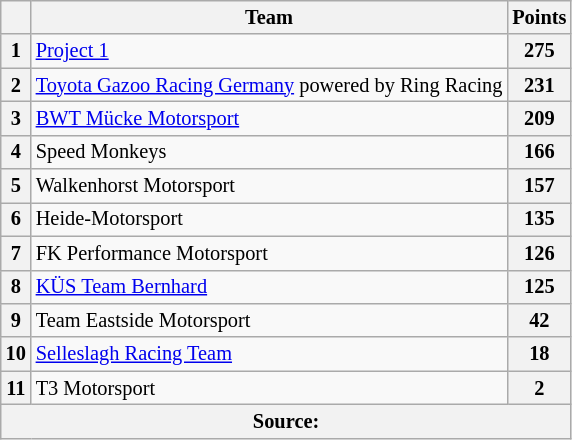<table class="wikitable" style="font-size:85%; text-align:center;">
<tr>
<th></th>
<th>Team</th>
<th>Points</th>
</tr>
<tr>
<th>1</th>
<td align="left"> <a href='#'>Project 1</a></td>
<th>275</th>
</tr>
<tr>
<th>2</th>
<td align="left"> <a href='#'>Toyota Gazoo Racing Germany</a> powered by Ring Racing</td>
<th>231</th>
</tr>
<tr>
<th>3</th>
<td align="left"> <a href='#'>BWT Mücke Motorsport</a></td>
<th>209</th>
</tr>
<tr>
<th>4</th>
<td align="left"> Speed Monkeys</td>
<th>166</th>
</tr>
<tr>
<th>5</th>
<td align="left"> Walkenhorst Motorsport</td>
<th>157</th>
</tr>
<tr>
<th>6</th>
<td align="left"> Heide-Motorsport</td>
<th>135</th>
</tr>
<tr>
<th>7</th>
<td align="left"> FK Performance Motorsport</td>
<th>126</th>
</tr>
<tr>
<th>8</th>
<td align="left"> <a href='#'>KÜS Team Bernhard</a></td>
<th>125</th>
</tr>
<tr>
<th>9</th>
<td align="left"> Team Eastside Motorsport</td>
<th>42</th>
</tr>
<tr>
<th>10</th>
<td align="left"> <a href='#'>Selleslagh Racing Team</a></td>
<th>18</th>
</tr>
<tr>
<th>11</th>
<td align="left"> T3 Motorsport</td>
<th>2</th>
</tr>
<tr>
<th colspan="3">Source:</th>
</tr>
</table>
